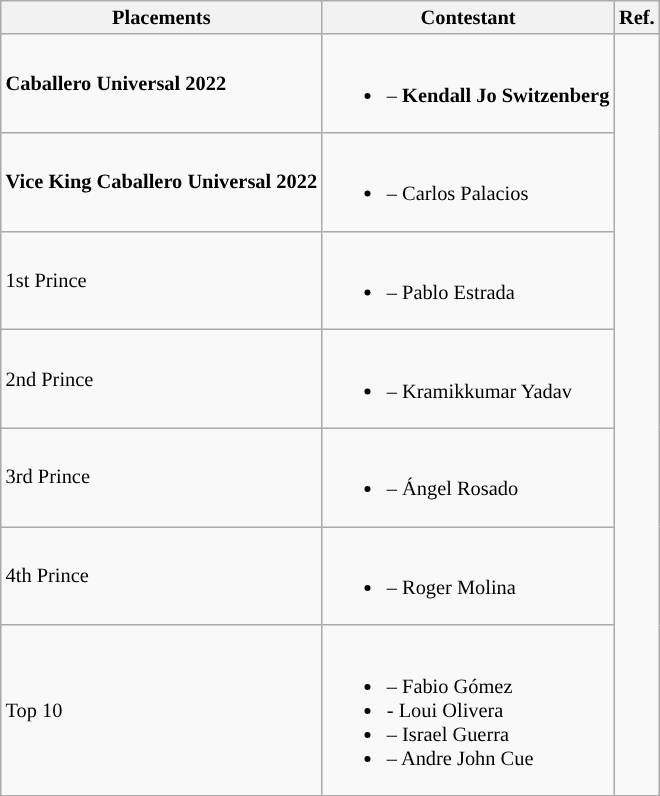<table class="wikitable sortable" style="font-size: 85%;">
<tr>
<th>Placements</th>
<th>Contestant</th>
<th>Ref.</th>
</tr>
<tr>
<td><strong>Caballero Universal 2022</strong></td>
<td><br><ul><li> –  <strong>Kendall Jo Switzenberg</strong></li></ul></td>
<td rowspan="7"></td>
</tr>
<tr>
<td><strong>Vice King Caballero Universal 2022</strong></td>
<td><br><ul><li> – Carlos Palacios</li></ul></td>
</tr>
<tr>
<td>1st Prince</td>
<td><br><ul><li> –  Pablo Estrada</li></ul></td>
</tr>
<tr>
<td>2nd Prince</td>
<td><br><ul><li> –  Kramikkumar Yadav</li></ul></td>
</tr>
<tr>
<td>3rd Prince</td>
<td><br><ul><li> –  Ángel Rosado</li></ul></td>
</tr>
<tr>
<td>4th Prince</td>
<td><br><ul><li> –  Roger Molina</li></ul></td>
</tr>
<tr>
<td>Top 10</td>
<td><br><ul><li> – Fabio Gómez</li><li> - Loui Olivera</li><li> – Israel Guerra</li><li> – Andre John Cue</li></ul></td>
</tr>
</table>
